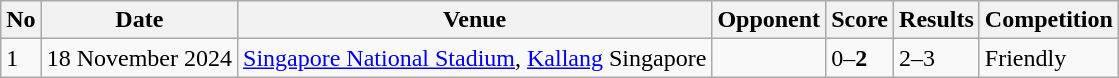<table class="wikitable">
<tr>
<th>No</th>
<th>Date</th>
<th>Venue</th>
<th>Opponent</th>
<th>Score</th>
<th>Results</th>
<th>Competition</th>
</tr>
<tr>
<td>1</td>
<td>18 November 2024</td>
<td><a href='#'>Singapore National Stadium</a>, <a href='#'>Kallang</a> Singapore</td>
<td></td>
<td>0–<strong>2</strong></td>
<td>2–3</td>
<td>Friendly</td>
</tr>
</table>
